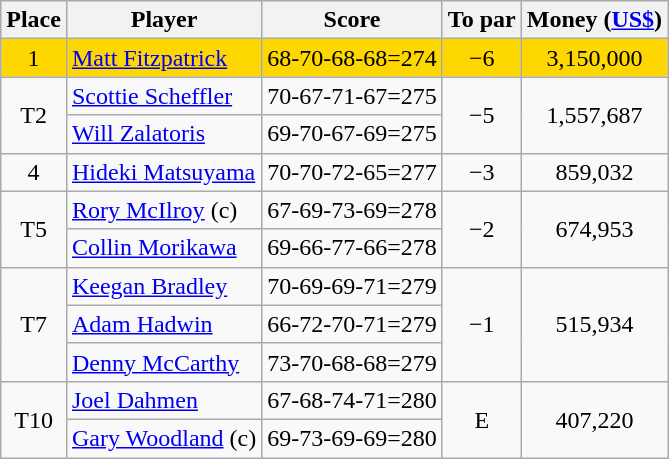<table class="wikitable" style="width:40em;margin-bottom:0;">
<tr>
<th>Place</th>
<th>Player</th>
<th>Score</th>
<th>To par</th>
<th>Money (<a href='#'>US$</a>)</th>
</tr>
<tr style="background:gold">
<td align=center>1</td>
<td> <a href='#'>Matt Fitzpatrick</a></td>
<td>68-70-68-68=274</td>
<td align=center>−6</td>
<td align=center>3,150,000</td>
</tr>
<tr>
<td rowspan=2 align=center>T2</td>
<td> <a href='#'>Scottie Scheffler</a></td>
<td>70-67-71-67=275</td>
<td rowspan=2 align=center>−5</td>
<td rowspan=2 align=center>1,557,687</td>
</tr>
<tr>
<td> <a href='#'>Will Zalatoris</a></td>
<td>69-70-67-69=275</td>
</tr>
<tr>
<td align=center>4</td>
<td> <a href='#'>Hideki Matsuyama</a></td>
<td>70-70-72-65=277</td>
<td align=center>−3</td>
<td align=center>859,032</td>
</tr>
<tr>
<td rowspan=2 align=center>T5</td>
<td> <a href='#'>Rory McIlroy</a>  (c)</td>
<td>67-69-73-69=278</td>
<td rowspan=2 align=center>−2</td>
<td rowspan=2 align=center>674,953</td>
</tr>
<tr>
<td> <a href='#'>Collin Morikawa</a></td>
<td>69-66-77-66=278</td>
</tr>
<tr>
<td rowspan=3 align=center>T7</td>
<td> <a href='#'>Keegan Bradley</a></td>
<td>70-69-69-71=279</td>
<td rowspan=3 align=center>−1</td>
<td rowspan=3 align=center>515,934</td>
</tr>
<tr>
<td> <a href='#'>Adam Hadwin</a></td>
<td>66-72-70-71=279</td>
</tr>
<tr>
<td> <a href='#'>Denny McCarthy</a></td>
<td>73-70-68-68=279</td>
</tr>
<tr>
<td rowspan=2 align=center>T10</td>
<td> <a href='#'>Joel Dahmen</a></td>
<td>67-68-74-71=280</td>
<td rowspan=2 align=center>E</td>
<td rowspan=2 align=center>407,220</td>
</tr>
<tr>
<td> <a href='#'>Gary Woodland</a> (c)</td>
<td>69-73-69-69=280</td>
</tr>
</table>
